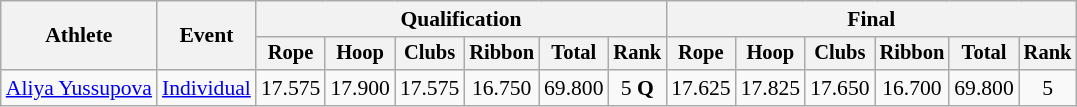<table class=wikitable style="font-size:90%">
<tr>
<th rowspan=2>Athlete</th>
<th rowspan=2>Event</th>
<th colspan=6>Qualification</th>
<th colspan=6>Final</th>
</tr>
<tr style="font-size:95%">
<th>Rope</th>
<th>Hoop</th>
<th>Clubs</th>
<th>Ribbon</th>
<th>Total</th>
<th>Rank</th>
<th>Rope</th>
<th>Hoop</th>
<th>Clubs</th>
<th>Ribbon</th>
<th>Total</th>
<th>Rank</th>
</tr>
<tr align=center>
<td align=left><a href='#'>Aliya Yussupova</a></td>
<td align=left><a href='#'>Individual</a></td>
<td>17.575</td>
<td>17.900</td>
<td>17.575</td>
<td>16.750</td>
<td>69.800</td>
<td>5 <strong>Q</strong></td>
<td>17.625</td>
<td>17.825</td>
<td>17.650</td>
<td>16.700</td>
<td>69.800</td>
<td>5</td>
</tr>
</table>
